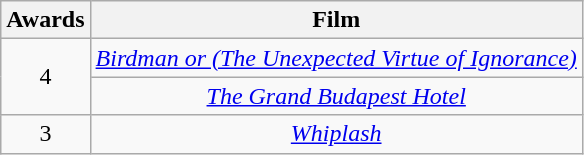<table class="wikitable" style="text-align: center;">
<tr>
<th>Awards</th>
<th align="center">Film</th>
</tr>
<tr>
<td rowspan=2 style="text-align:center">4</td>
<td><em><a href='#'>Birdman or (The Unexpected Virtue of Ignorance)</a></em></td>
</tr>
<tr>
<td><em><a href='#'>The Grand Budapest Hotel</a></em></td>
</tr>
<tr>
<td style="text-align:center">3</td>
<td><em><a href='#'>Whiplash</a></em></td>
</tr>
</table>
